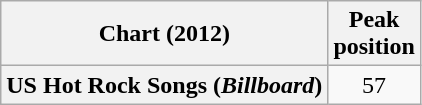<table class="wikitable plainrowheaders" style="text-align:center">
<tr>
<th>Chart (2012)</th>
<th>Peak<br>position</th>
</tr>
<tr>
<th scope="row">US Hot Rock Songs (<em>Billboard</em>)</th>
<td>57</td>
</tr>
</table>
